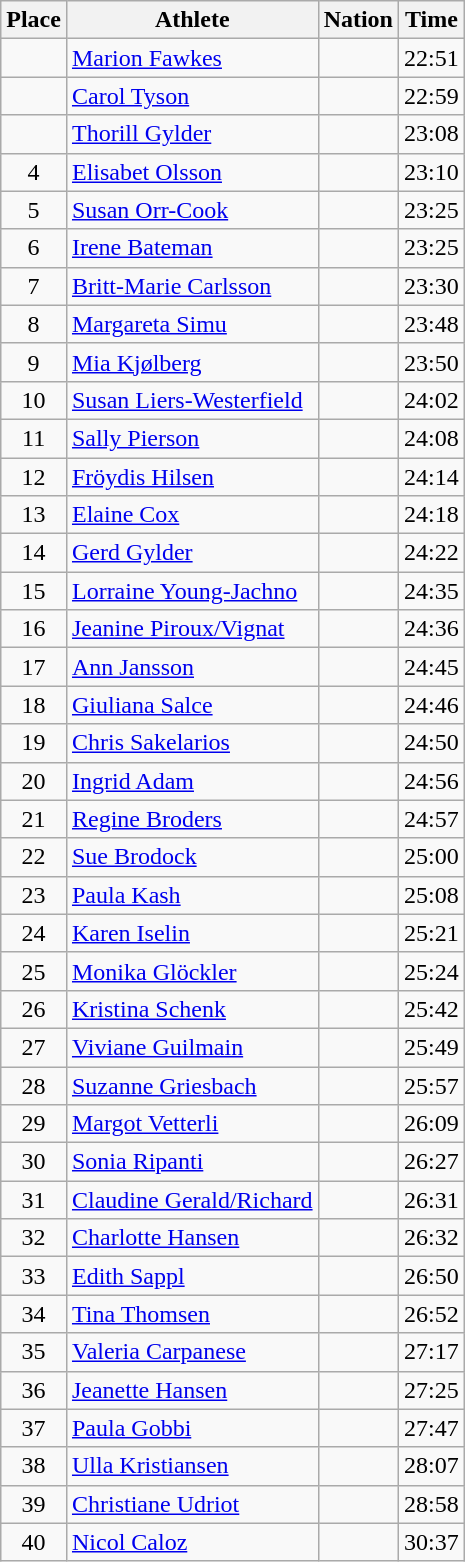<table class=wikitable>
<tr>
<th>Place</th>
<th>Athlete</th>
<th>Nation</th>
<th>Time</th>
</tr>
<tr>
<td align=center></td>
<td><a href='#'>Marion Fawkes</a></td>
<td></td>
<td>22:51</td>
</tr>
<tr>
<td align=center></td>
<td><a href='#'>Carol Tyson</a></td>
<td></td>
<td>22:59</td>
</tr>
<tr>
<td align=center></td>
<td><a href='#'>Thorill Gylder</a></td>
<td></td>
<td>23:08</td>
</tr>
<tr>
<td align=center>4</td>
<td><a href='#'>Elisabet Olsson</a></td>
<td></td>
<td>23:10</td>
</tr>
<tr>
<td align=center>5</td>
<td><a href='#'>Susan Orr-Cook</a></td>
<td></td>
<td>23:25</td>
</tr>
<tr>
<td align=center>6</td>
<td><a href='#'>Irene Bateman</a></td>
<td></td>
<td>23:25</td>
</tr>
<tr>
<td align=center>7</td>
<td><a href='#'>Britt-Marie Carlsson</a></td>
<td></td>
<td>23:30</td>
</tr>
<tr>
<td align=center>8</td>
<td><a href='#'>Margareta Simu</a></td>
<td></td>
<td>23:48</td>
</tr>
<tr>
<td align=center>9</td>
<td><a href='#'>Mia Kjølberg</a></td>
<td></td>
<td>23:50</td>
</tr>
<tr>
<td align=center>10</td>
<td><a href='#'>Susan Liers-Westerfield</a></td>
<td></td>
<td>24:02</td>
</tr>
<tr>
<td align=center>11</td>
<td><a href='#'>Sally Pierson</a></td>
<td></td>
<td>24:08</td>
</tr>
<tr>
<td align=center>12</td>
<td><a href='#'>Fröydis Hilsen</a></td>
<td></td>
<td>24:14</td>
</tr>
<tr>
<td align=center>13</td>
<td><a href='#'>Elaine Cox</a></td>
<td></td>
<td>24:18</td>
</tr>
<tr>
<td align=center>14</td>
<td><a href='#'>Gerd Gylder</a></td>
<td></td>
<td>24:22</td>
</tr>
<tr>
<td align=center>15</td>
<td><a href='#'>Lorraine Young-Jachno</a></td>
<td></td>
<td>24:35</td>
</tr>
<tr>
<td align=center>16</td>
<td><a href='#'>Jeanine Piroux/Vignat</a></td>
<td></td>
<td>24:36</td>
</tr>
<tr>
<td align=center>17</td>
<td><a href='#'>Ann Jansson</a></td>
<td></td>
<td>24:45</td>
</tr>
<tr>
<td align=center>18</td>
<td><a href='#'>Giuliana Salce</a></td>
<td></td>
<td>24:46</td>
</tr>
<tr>
<td align=center>19</td>
<td><a href='#'>Chris Sakelarios</a></td>
<td></td>
<td>24:50</td>
</tr>
<tr>
<td align=center>20</td>
<td><a href='#'>Ingrid Adam</a></td>
<td></td>
<td>24:56</td>
</tr>
<tr>
<td align=center>21</td>
<td><a href='#'>Regine Broders</a></td>
<td></td>
<td>24:57</td>
</tr>
<tr>
<td align=center>22</td>
<td><a href='#'>Sue Brodock</a></td>
<td></td>
<td>25:00</td>
</tr>
<tr>
<td align=center>23</td>
<td><a href='#'>Paula Kash</a></td>
<td></td>
<td>25:08</td>
</tr>
<tr>
<td align=center>24</td>
<td><a href='#'>Karen Iselin</a></td>
<td></td>
<td>25:21</td>
</tr>
<tr>
<td align=center>25</td>
<td><a href='#'>Monika Glöckler</a></td>
<td></td>
<td>25:24</td>
</tr>
<tr>
<td align=center>26</td>
<td><a href='#'>Kristina Schenk</a></td>
<td></td>
<td>25:42</td>
</tr>
<tr>
<td align=center>27</td>
<td><a href='#'>Viviane Guilmain</a></td>
<td></td>
<td>25:49</td>
</tr>
<tr>
<td align=center>28</td>
<td><a href='#'>Suzanne Griesbach</a></td>
<td></td>
<td>25:57</td>
</tr>
<tr>
<td align=center>29</td>
<td><a href='#'>Margot Vetterli</a></td>
<td></td>
<td>26:09</td>
</tr>
<tr>
<td align=center>30</td>
<td><a href='#'>Sonia Ripanti</a></td>
<td></td>
<td>26:27</td>
</tr>
<tr>
<td align=center>31</td>
<td><a href='#'>Claudine Gerald/Richard</a></td>
<td></td>
<td>26:31</td>
</tr>
<tr>
<td align=center>32</td>
<td><a href='#'>Charlotte Hansen</a></td>
<td></td>
<td>26:32</td>
</tr>
<tr>
<td align=center>33</td>
<td><a href='#'>Edith Sappl</a></td>
<td></td>
<td>26:50</td>
</tr>
<tr>
<td align=center>34</td>
<td><a href='#'>Tina Thomsen</a></td>
<td></td>
<td>26:52</td>
</tr>
<tr>
<td align=center>35</td>
<td><a href='#'>Valeria Carpanese</a></td>
<td></td>
<td>27:17</td>
</tr>
<tr>
<td align=center>36</td>
<td><a href='#'>Jeanette Hansen</a></td>
<td></td>
<td>27:25</td>
</tr>
<tr>
<td align=center>37</td>
<td><a href='#'>Paula Gobbi</a></td>
<td></td>
<td>27:47</td>
</tr>
<tr>
<td align=center>38</td>
<td><a href='#'>Ulla Kristiansen</a></td>
<td></td>
<td>28:07</td>
</tr>
<tr>
<td align=center>39</td>
<td><a href='#'>Christiane Udriot</a></td>
<td></td>
<td>28:58</td>
</tr>
<tr>
<td align=center>40</td>
<td><a href='#'>Nicol Caloz</a></td>
<td></td>
<td>30:37</td>
</tr>
</table>
